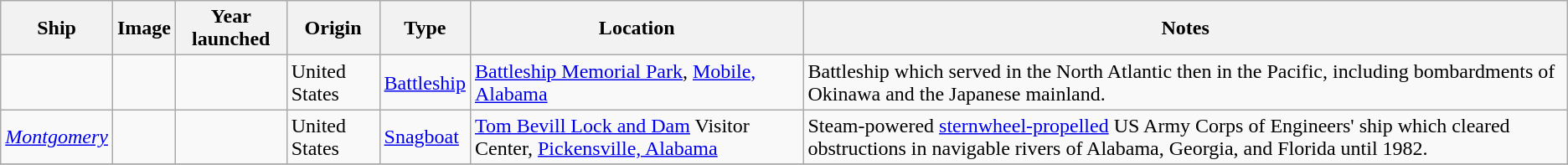<table class="wikitable sortable">
<tr>
<th>Ship</th>
<th>Image</th>
<th>Year launched</th>
<th>Origin</th>
<th>Type</th>
<th>Location</th>
<th>Notes</th>
</tr>
<tr>
<td data-sort-value=Alabama></td>
<td></td>
<td></td>
<td> United States</td>
<td><a href='#'>Battleship</a></td>
<td><a href='#'>Battleship Memorial Park</a>, <a href='#'>Mobile, Alabama</a><br></td>
<td>Battleship which served in the North Atlantic then in the Pacific, including bombardments of Okinawa and the Japanese mainland.</td>
</tr>
<tr>
<td data-sort-value=Montgomery><em><a href='#'>Montgomery</a></em></td>
<td></td>
<td></td>
<td> United States</td>
<td><a href='#'>Snagboat</a></td>
<td><a href='#'>Tom Bevill Lock and Dam</a> Visitor Center, <a href='#'>Pickensville, Alabama</a><br></td>
<td>Steam-powered <a href='#'>sternwheel-propelled</a> US Army Corps of Engineers' ship which cleared obstructions in navigable rivers of Alabama, Georgia, and Florida until 1982.</td>
</tr>
<tr>
</tr>
</table>
